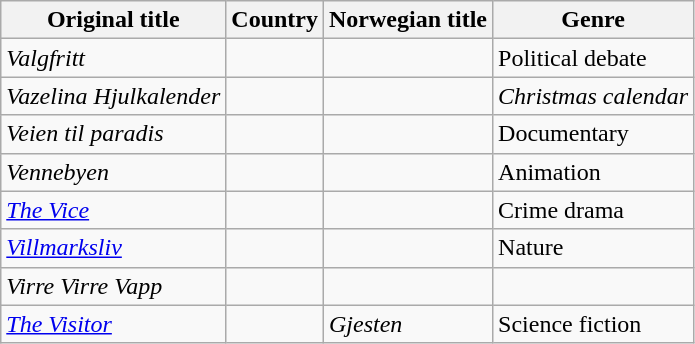<table class="wikitable sortable">
<tr>
<th>Original title</th>
<th>Country</th>
<th>Norwegian title</th>
<th>Genre</th>
</tr>
<tr>
<td><em>Valgfritt</em></td>
<td></td>
<td></td>
<td>Political debate</td>
</tr>
<tr>
<td><em>Vazelina Hjulkalender</em></td>
<td></td>
<td></td>
<td><em>Christmas calendar</em></td>
</tr>
<tr>
<td><em>Veien til paradis</em></td>
<td></td>
<td></td>
<td>Documentary</td>
</tr>
<tr>
<td><em>Vennebyen</em></td>
<td></td>
<td></td>
<td>Animation</td>
</tr>
<tr>
<td><em><a href='#'>The Vice</a></em></td>
<td></td>
<td></td>
<td>Crime drama</td>
</tr>
<tr>
<td><em><a href='#'>Villmarksliv</a></em></td>
<td></td>
<td></td>
<td>Nature</td>
</tr>
<tr>
<td><em>Virre Virre Vapp</em></td>
<td></td>
<td></td>
<td></td>
</tr>
<tr>
<td><em><a href='#'>The Visitor</a></em></td>
<td></td>
<td><em>Gjesten</em></td>
<td>Science fiction</td>
</tr>
</table>
